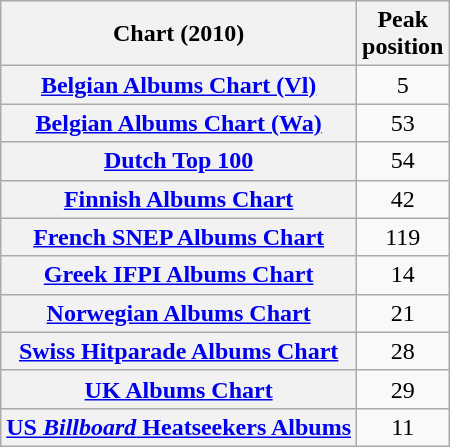<table class="wikitable sortable plainrowheaders" style="text-align:left;">
<tr>
<th scope="col">Chart (2010)</th>
<th scope="col">Peak<br>position</th>
</tr>
<tr>
<th scope="row"><a href='#'>Belgian Albums Chart (Vl)</a></th>
<td style="text-align:center;">5</td>
</tr>
<tr>
<th scope="row"><a href='#'>Belgian Albums Chart (Wa)</a></th>
<td style="text-align:center;">53</td>
</tr>
<tr>
<th scope="row"><a href='#'>Dutch Top 100</a></th>
<td style="text-align:center;">54</td>
</tr>
<tr>
<th scope="row"><a href='#'>Finnish Albums Chart</a></th>
<td style="text-align:center;">42</td>
</tr>
<tr>
<th scope="row"><a href='#'>French SNEP Albums Chart</a></th>
<td style="text-align:center;">119</td>
</tr>
<tr>
<th scope="row"><a href='#'>Greek IFPI Albums Chart</a></th>
<td style="text-align:center;">14</td>
</tr>
<tr>
<th scope="row"><a href='#'>Norwegian Albums Chart</a></th>
<td style="text-align:center;">21</td>
</tr>
<tr>
<th scope="row"><a href='#'>Swiss Hitparade Albums Chart</a></th>
<td style="text-align:center;">28</td>
</tr>
<tr>
<th scope="row"><a href='#'>UK Albums Chart</a></th>
<td style="text-align:center;">29</td>
</tr>
<tr>
<th scope="row"><a href='#'>US <em>Billboard</em> Heatseekers Albums</a></th>
<td style="text-align:center;">11</td>
</tr>
</table>
